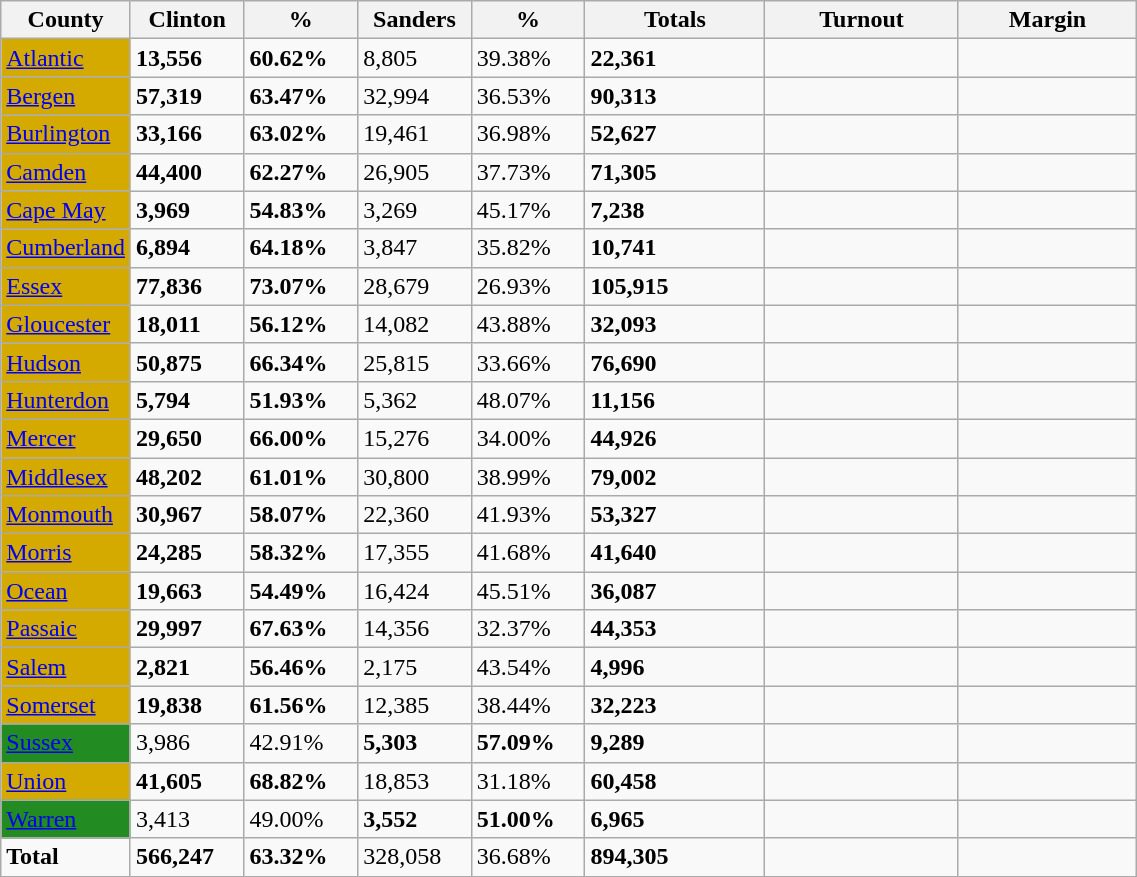<table width="60%" class="wikitable sortable">
<tr>
<th width="11%">County</th>
<th width="10%">Clinton</th>
<th width="10%">%</th>
<th width="10%">Sanders</th>
<th width="10%">%</th>
<th>Totals</th>
<th>Turnout</th>
<th>Margin</th>
</tr>
<tr>
<td style="background:#D4AA00;"><a href='#'>Atlantic</a></td>
<td><strong>13,556</strong></td>
<td><strong>60.62%</strong></td>
<td>8,805</td>
<td>39.38%</td>
<td><strong>22,361</strong></td>
<td></td>
<td></td>
</tr>
<tr>
<td style="background:#D4AA00;"><a href='#'>Bergen</a></td>
<td><strong>57,319</strong></td>
<td><strong>63.47%</strong></td>
<td>32,994</td>
<td>36.53%</td>
<td><strong>90,313</strong></td>
<td></td>
<td></td>
</tr>
<tr>
<td style="background:#D4AA00;"><a href='#'>Burlington</a></td>
<td><strong>33,166</strong></td>
<td><strong>63.02%</strong></td>
<td>19,461</td>
<td>36.98%</td>
<td><strong>52,627</strong></td>
<td></td>
<td></td>
</tr>
<tr>
<td style="background:#D4AA00;"><a href='#'>Camden</a></td>
<td><strong>44,400</strong></td>
<td><strong>62.27%</strong></td>
<td>26,905</td>
<td>37.73%</td>
<td><strong>71,305</strong></td>
<td></td>
<td></td>
</tr>
<tr>
<td style="background:#D4AA00;"><a href='#'>Cape May</a></td>
<td><strong>3,969</strong></td>
<td><strong>54.83%</strong></td>
<td>3,269</td>
<td>45.17%</td>
<td><strong>7,238</strong></td>
<td></td>
<td></td>
</tr>
<tr>
<td style="background:#D4AA00;"><a href='#'>Cumberland</a></td>
<td><strong>6,894</strong></td>
<td><strong>64.18%</strong></td>
<td>3,847</td>
<td>35.82%</td>
<td><strong>10,741</strong></td>
<td></td>
<td></td>
</tr>
<tr>
<td style="background:#D4AA00;"><a href='#'>Essex</a></td>
<td><strong>77,836</strong></td>
<td><strong>73.07%</strong></td>
<td>28,679</td>
<td>26.93%</td>
<td><strong>105,915</strong></td>
<td></td>
<td></td>
</tr>
<tr>
<td style="background:#D4AA00;"><a href='#'>Gloucester</a></td>
<td><strong>18,011</strong></td>
<td><strong>56.12%</strong></td>
<td>14,082</td>
<td>43.88%</td>
<td><strong>32,093</strong></td>
<td></td>
<td></td>
</tr>
<tr>
<td style="background:#D4AA00;"><a href='#'>Hudson</a></td>
<td><strong>50,875</strong></td>
<td><strong>66.34%</strong></td>
<td>25,815</td>
<td>33.66%</td>
<td><strong>76,690</strong></td>
<td></td>
<td></td>
</tr>
<tr>
<td style="background:#D4AA00;"><a href='#'>Hunterdon</a></td>
<td><strong>5,794</strong></td>
<td><strong>51.93%</strong></td>
<td>5,362</td>
<td>48.07%</td>
<td><strong>11,156</strong></td>
<td></td>
<td></td>
</tr>
<tr>
<td style="background:#D4AA00;"><a href='#'>Mercer</a></td>
<td><strong>29,650</strong></td>
<td><strong>66.00%</strong></td>
<td>15,276</td>
<td>34.00%</td>
<td><strong>44,926</strong></td>
<td></td>
<td></td>
</tr>
<tr>
<td style="background:#D4AA00;"><a href='#'>Middlesex</a></td>
<td><strong>48,202</strong></td>
<td><strong>61.01%</strong></td>
<td>30,800</td>
<td>38.99%</td>
<td><strong>79,002</strong></td>
<td></td>
<td></td>
</tr>
<tr>
<td style="background:#D4AA00;"><a href='#'>Monmouth</a></td>
<td><strong>30,967</strong></td>
<td><strong>58.07%</strong></td>
<td>22,360</td>
<td>41.93%</td>
<td><strong>53,327</strong></td>
<td></td>
<td></td>
</tr>
<tr>
<td style="background:#D4AA00;"><a href='#'>Morris</a></td>
<td><strong>24,285</strong></td>
<td><strong>58.32%</strong></td>
<td>17,355</td>
<td>41.68%</td>
<td><strong>41,640</strong></td>
<td></td>
<td></td>
</tr>
<tr>
<td style="background:#D4AA00;"><a href='#'>Ocean</a></td>
<td><strong>19,663</strong></td>
<td><strong>54.49%</strong></td>
<td>16,424</td>
<td>45.51%</td>
<td><strong>36,087</strong></td>
<td></td>
<td></td>
</tr>
<tr>
<td style="background:#D4AA00;"><a href='#'>Passaic</a></td>
<td><strong>29,997</strong></td>
<td><strong>67.63%</strong></td>
<td>14,356</td>
<td>32.37%</td>
<td><strong>44,353</strong></td>
<td></td>
<td></td>
</tr>
<tr>
<td style="background:#D4AA00;"><a href='#'>Salem</a></td>
<td><strong>2,821</strong></td>
<td><strong>56.46%</strong></td>
<td>2,175</td>
<td>43.54%</td>
<td><strong>4,996</strong></td>
<td></td>
<td></td>
</tr>
<tr>
<td style="background:#D4AA00;"><a href='#'>Somerset</a></td>
<td><strong>19,838</strong></td>
<td><strong>61.56%</strong></td>
<td>12,385</td>
<td>38.44%</td>
<td><strong>32,223</strong></td>
<td></td>
<td></td>
</tr>
<tr>
<td style="background:#228B22;"><a href='#'>Sussex</a></td>
<td>3,986</td>
<td>42.91%</td>
<td><strong>5,303</strong></td>
<td><strong>57.09%</strong></td>
<td><strong>9,289</strong></td>
<td></td>
<td></td>
</tr>
<tr>
<td style="background:#D4AA00;"><a href='#'>Union</a></td>
<td><strong>41,605</strong></td>
<td><strong>68.82%</strong></td>
<td>18,853</td>
<td>31.18%</td>
<td><strong>60,458</strong></td>
<td></td>
<td></td>
</tr>
<tr>
<td style="background:#228B22;"><a href='#'>Warren</a></td>
<td>3,413</td>
<td>49.00%</td>
<td><strong>3,552</strong></td>
<td><strong>51.00%</strong></td>
<td><strong>6,965</strong></td>
<td></td>
<td></td>
</tr>
<tr>
<td><strong>Total</strong></td>
<td><strong>566,247</strong></td>
<td><strong>63.32%</strong></td>
<td>328,058</td>
<td>36.68%</td>
<td><strong>894,305</strong></td>
<td></td>
<td></td>
</tr>
</table>
